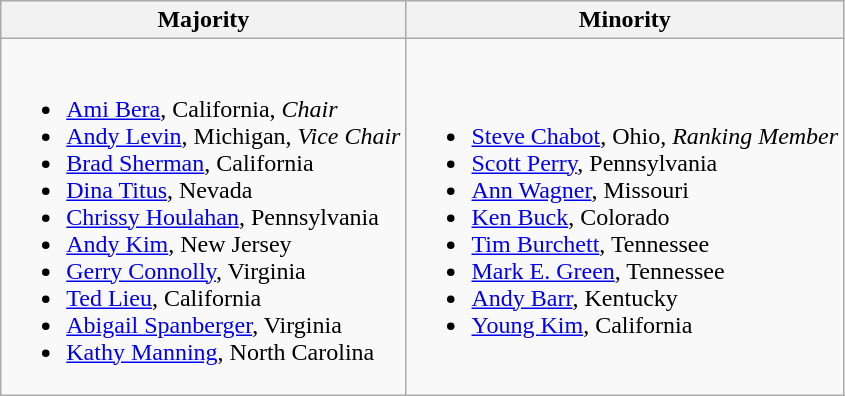<table class=wikitable>
<tr>
<th>Majority</th>
<th>Minority</th>
</tr>
<tr>
<td><br><ul><li><a href='#'>Ami Bera</a>, California, <em>Chair</em></li><li><a href='#'>Andy Levin</a>, Michigan, <em>Vice Chair</em></li><li><a href='#'>Brad Sherman</a>, California</li><li><a href='#'>Dina Titus</a>, Nevada</li><li><a href='#'>Chrissy Houlahan</a>, Pennsylvania</li><li><a href='#'>Andy Kim</a>, New Jersey</li><li><a href='#'>Gerry Connolly</a>, Virginia</li><li><a href='#'>Ted Lieu</a>, California</li><li><a href='#'>Abigail Spanberger</a>, Virginia</li><li><a href='#'>Kathy Manning</a>, North Carolina</li></ul></td>
<td><br><ul><li><a href='#'>Steve Chabot</a>, Ohio, <em>Ranking Member</em></li><li><a href='#'>Scott Perry</a>, Pennsylvania</li><li><a href='#'>Ann Wagner</a>, Missouri</li><li><a href='#'>Ken Buck</a>, Colorado</li><li><a href='#'>Tim Burchett</a>, Tennessee</li><li><a href='#'>Mark E. Green</a>, Tennessee</li><li><a href='#'>Andy Barr</a>, Kentucky</li><li><a href='#'>Young Kim</a>, California</li></ul></td>
</tr>
</table>
